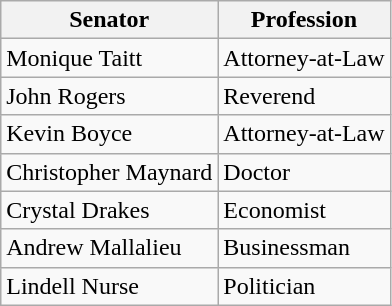<table class="wikitable">
<tr>
<th>Senator</th>
<th>Profession</th>
</tr>
<tr>
<td>Monique Taitt</td>
<td>Attorney-at-Law</td>
</tr>
<tr>
<td>John Rogers</td>
<td>Reverend</td>
</tr>
<tr>
<td>Kevin Boyce</td>
<td>Attorney-at-Law</td>
</tr>
<tr>
<td>Christopher Maynard</td>
<td>Doctor</td>
</tr>
<tr>
<td>Crystal Drakes</td>
<td>Economist</td>
</tr>
<tr>
<td>Andrew Mallalieu</td>
<td>Businessman</td>
</tr>
<tr>
<td>Lindell Nurse</td>
<td>Politician</td>
</tr>
</table>
